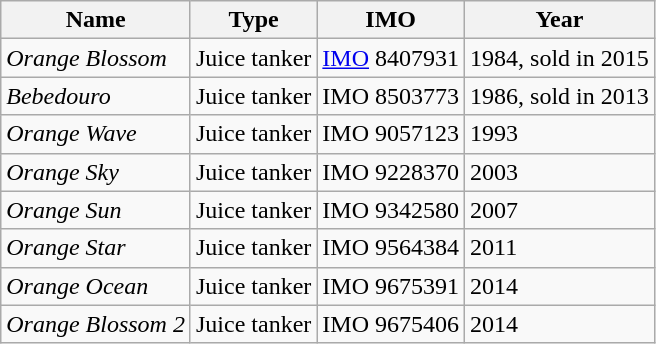<table class="wikitable">
<tr>
<th>Name</th>
<th>Type</th>
<th>IMO</th>
<th>Year</th>
</tr>
<tr>
<td><em>Orange Blossom</em></td>
<td>Juice tanker</td>
<td><a href='#'>IMO</a> 8407931</td>
<td>1984, sold in 2015</td>
</tr>
<tr>
<td><em>Bebedouro</em></td>
<td>Juice tanker</td>
<td>IMO 8503773</td>
<td>1986, sold in 2013</td>
</tr>
<tr>
<td><em>Orange Wave</em></td>
<td>Juice tanker</td>
<td>IMO 9057123</td>
<td>1993</td>
</tr>
<tr>
<td><em>Orange Sky</em></td>
<td>Juice tanker</td>
<td>IMO 9228370</td>
<td>2003</td>
</tr>
<tr>
<td><em>Orange Sun</em></td>
<td>Juice tanker</td>
<td>IMO 9342580</td>
<td>2007</td>
</tr>
<tr>
<td><em>Orange Star</em></td>
<td>Juice tanker</td>
<td>IMO 9564384</td>
<td>2011</td>
</tr>
<tr>
<td><em>Orange Ocean</em></td>
<td>Juice tanker</td>
<td>IMO 9675391</td>
<td>2014</td>
</tr>
<tr>
<td><em>Orange Blossom 2</em></td>
<td>Juice tanker</td>
<td>IMO 9675406</td>
<td>2014</td>
</tr>
</table>
